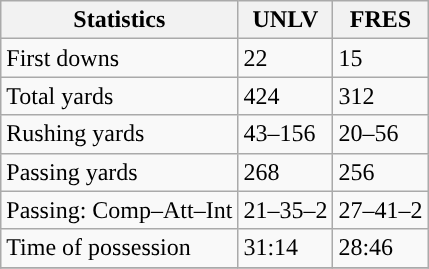<table class="wikitable" style="float: left;">
<tr>
<th>Statistics</th>
<th>UNLV</th>
<th>FRES</th>
</tr>
<tr>
<td>First downs</td>
<td>22</td>
<td>15</td>
</tr>
<tr>
<td>Total yards</td>
<td>424</td>
<td>312</td>
</tr>
<tr>
<td>Rushing yards</td>
<td>43–156</td>
<td>20–56</td>
</tr>
<tr>
<td>Passing yards</td>
<td>268</td>
<td>256</td>
</tr>
<tr>
<td>Passing: Comp–Att–Int</td>
<td>21–35–2</td>
<td>27–41–2</td>
</tr>
<tr>
<td>Time of possession</td>
<td>31:14</td>
<td>28:46</td>
</tr>
<tr>
</tr>
</table>
